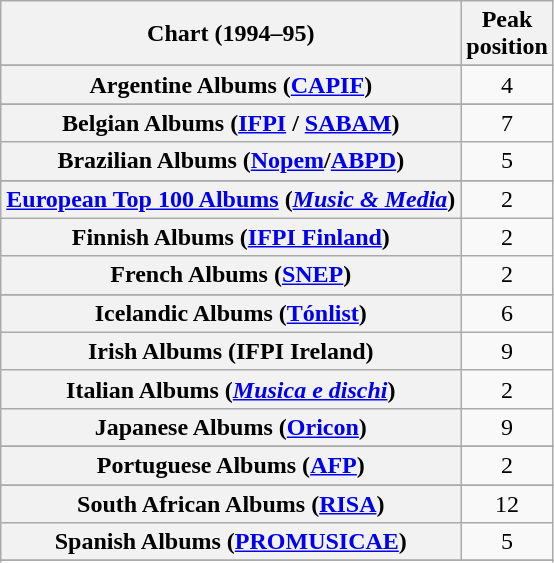<table class="wikitable sortable plainrowheaders" style="text-align:center">
<tr>
<th scope="col">Chart (1994–95)</th>
<th scope="col">Peak<br>position</th>
</tr>
<tr>
</tr>
<tr>
<th scope="row">Argentine Albums (<a href='#'>CAPIF</a>)</th>
<td>4</td>
</tr>
<tr>
</tr>
<tr>
</tr>
<tr>
<th scope="row">Belgian Albums (<a href='#'>IFPI</a> / <a href='#'>SABAM</a>)</th>
<td>7</td>
</tr>
<tr>
<th scope="row">Brazilian Albums (<a href='#'>Nopem</a>/<a href='#'>ABPD</a>)</th>
<td>5</td>
</tr>
<tr>
</tr>
<tr>
</tr>
<tr>
<th scope="row"><a href='#'>European Top 100 Albums</a> (<em><a href='#'>Music & Media</a></em>)</th>
<td>2</td>
</tr>
<tr>
<th scope="row">Finnish Albums (<a href='#'>IFPI Finland</a>)</th>
<td>2</td>
</tr>
<tr>
<th scope="row">French Albums (<a href='#'>SNEP</a>)</th>
<td>2</td>
</tr>
<tr>
</tr>
<tr>
</tr>
<tr>
<th scope="row">Icelandic Albums (<a href='#'>Tónlist</a>)</th>
<td>6</td>
</tr>
<tr>
<th scope="row">Irish Albums (IFPI Ireland) </th>
<td>9</td>
</tr>
<tr>
<th scope="row">Italian Albums (<em><a href='#'>Musica e dischi</a></em>)</th>
<td>2</td>
</tr>
<tr>
<th scope="row">Japanese Albums (<a href='#'>Oricon</a>)</th>
<td>9</td>
</tr>
<tr>
</tr>
<tr>
<th scope="row">Portuguese Albums (<a href='#'>AFP</a>)</th>
<td>2</td>
</tr>
<tr>
</tr>
<tr>
<th scope="row">South African Albums (<a href='#'>RISA</a>)</th>
<td align="center">12</td>
</tr>
<tr>
<th scope="row">Spanish Albums (<a href='#'>PROMUSICAE</a>)</th>
<td>5</td>
</tr>
<tr>
</tr>
<tr>
</tr>
<tr>
</tr>
<tr>
</tr>
</table>
